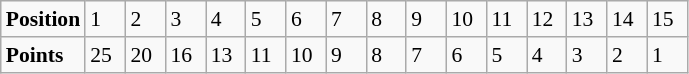<table class="wikitable" style="font-size: 90%;">
<tr>
<td><strong>Position</strong></td>
<td width=20>1</td>
<td width=20>2</td>
<td width=20>3</td>
<td width=20>4</td>
<td width=20>5</td>
<td width=20>6</td>
<td width=20>7</td>
<td width=20>8</td>
<td width=20>9</td>
<td width=20>10</td>
<td width=20>11</td>
<td width=20>12</td>
<td width=20>13</td>
<td width=20>14</td>
<td width=20>15</td>
</tr>
<tr>
<td><strong>Points</strong></td>
<td>25</td>
<td>20</td>
<td>16</td>
<td>13</td>
<td>11</td>
<td>10</td>
<td>9</td>
<td>8</td>
<td>7</td>
<td>6</td>
<td>5</td>
<td>4</td>
<td>3</td>
<td>2</td>
<td>1</td>
</tr>
</table>
